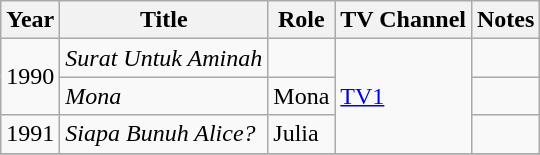<table class="wikitable">
<tr>
<th>Year</th>
<th>Title</th>
<th>Role</th>
<th>TV Channel</th>
<th>Notes</th>
</tr>
<tr>
<td rowspan="2">1990</td>
<td><em>Surat Untuk Aminah</em></td>
<td></td>
<td rowspan="3"><a href='#'>TV1</a></td>
<td></td>
</tr>
<tr>
<td><em>Mona</em></td>
<td>Mona</td>
<td></td>
</tr>
<tr>
<td>1991</td>
<td><em>Siapa Bunuh Alice?</em></td>
<td>Julia</td>
<td></td>
</tr>
<tr>
</tr>
</table>
